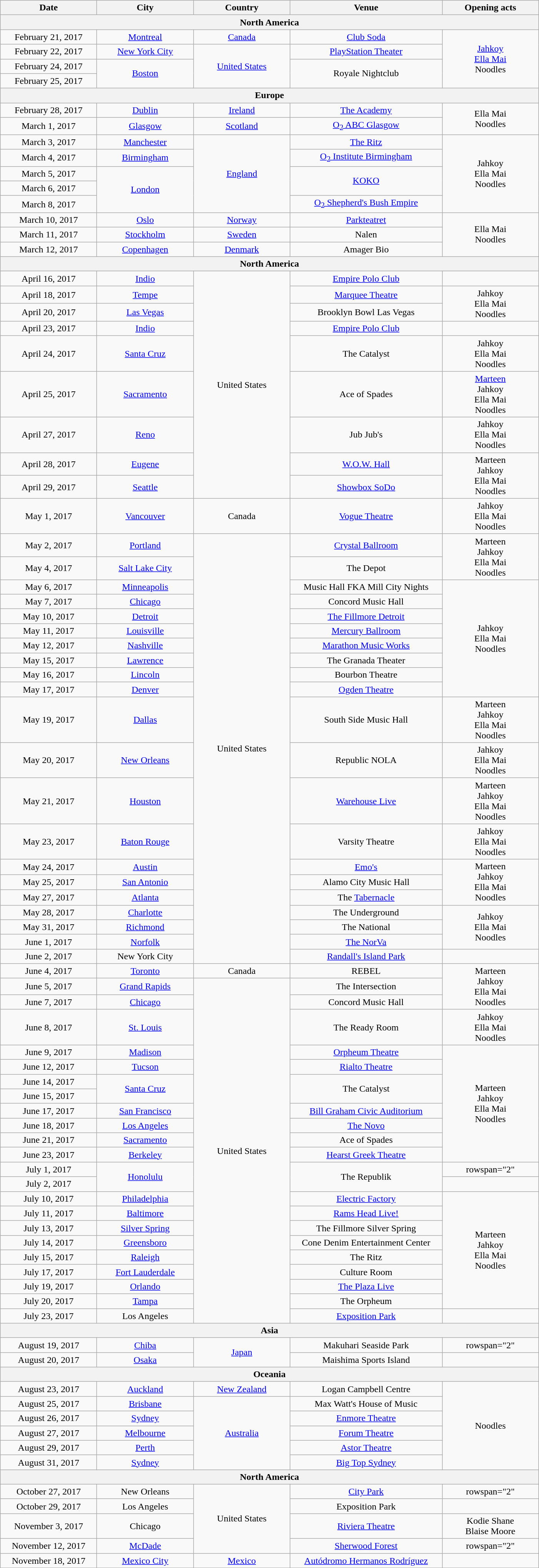<table class="wikitable wplainrowheaders" style="text-align:center;">
<tr>
<th scope="col" style="width:10em;">Date</th>
<th scope="col" style="width:10em;">City</th>
<th scope="col" style="width:10em;">Country</th>
<th scope="col" style="width:16em;">Venue</th>
<th scope="col" style="width:10em;">Opening acts</th>
</tr>
<tr>
<th colspan="5">North America</th>
</tr>
<tr>
<td>February 21, 2017</td>
<td><a href='#'>Montreal</a></td>
<td><a href='#'>Canada</a></td>
<td><a href='#'>Club Soda</a></td>
<td rowspan="4"><a href='#'>Jahkoy</a><br><a href='#'>Ella Mai</a><br>Noodles</td>
</tr>
<tr>
<td>February 22, 2017</td>
<td><a href='#'>New York City</a></td>
<td rowspan="3"><a href='#'>United States</a></td>
<td><a href='#'>PlayStation Theater</a></td>
</tr>
<tr>
<td>February 24, 2017</td>
<td rowspan="2"><a href='#'>Boston</a></td>
<td rowspan="2">Royale Nightclub</td>
</tr>
<tr>
<td>February 25, 2017</td>
</tr>
<tr>
<th colspan="5">Europe</th>
</tr>
<tr>
<td>February 28, 2017</td>
<td><a href='#'>Dublin</a></td>
<td rowspan="1"><a href='#'>Ireland</a></td>
<td><a href='#'>The Academy</a></td>
<td rowspan="2">Ella Mai<br>Noodles</td>
</tr>
<tr>
<td>March 1, 2017</td>
<td><a href='#'>Glasgow</a></td>
<td><a href='#'>Scotland</a></td>
<td><a href='#'>O<sub>2</sub> ABC Glasgow</a></td>
</tr>
<tr>
<td>March 3, 2017</td>
<td><a href='#'>Manchester</a></td>
<td rowspan="5"><a href='#'>England</a></td>
<td><a href='#'>The Ritz</a></td>
<td rowspan="5">Jahkoy<br>Ella Mai<br>Noodles</td>
</tr>
<tr>
<td>March 4, 2017</td>
<td><a href='#'>Birmingham</a></td>
<td><a href='#'>O<sub>2</sub> Institute Birmingham</a></td>
</tr>
<tr>
<td>March 5, 2017</td>
<td rowspan="3"><a href='#'>London</a></td>
<td rowspan="2"><a href='#'>KOKO</a></td>
</tr>
<tr>
<td>March 6, 2017</td>
</tr>
<tr>
<td>March 8, 2017</td>
<td><a href='#'>O<sub>2</sub> Shepherd's Bush Empire</a></td>
</tr>
<tr>
<td>March 10, 2017</td>
<td><a href='#'>Oslo</a></td>
<td><a href='#'>Norway</a></td>
<td><a href='#'>Parkteatret</a></td>
<td rowspan="3">Ella Mai<br>Noodles</td>
</tr>
<tr>
<td>March 11, 2017</td>
<td><a href='#'>Stockholm</a></td>
<td><a href='#'>Sweden</a></td>
<td>Nalen</td>
</tr>
<tr>
<td>March 12, 2017</td>
<td><a href='#'>Copenhagen</a></td>
<td><a href='#'>Denmark</a></td>
<td>Amager Bio</td>
</tr>
<tr>
<th colspan="5">North America</th>
</tr>
<tr>
<td>April 16, 2017</td>
<td><a href='#'>Indio</a></td>
<td rowspan="9">United States</td>
<td><a href='#'>Empire Polo Club</a></td>
<td></td>
</tr>
<tr>
<td>April 18, 2017</td>
<td><a href='#'>Tempe</a></td>
<td><a href='#'>Marquee Theatre</a></td>
<td rowspan="2">Jahkoy<br>Ella Mai<br>Noodles</td>
</tr>
<tr>
<td>April 20, 2017</td>
<td><a href='#'>Las Vegas</a></td>
<td>Brooklyn Bowl Las Vegas</td>
</tr>
<tr>
<td>April 23, 2017</td>
<td><a href='#'>Indio</a></td>
<td><a href='#'>Empire Polo Club</a></td>
<td></td>
</tr>
<tr>
<td>April 24, 2017</td>
<td><a href='#'>Santa Cruz</a></td>
<td>The Catalyst</td>
<td>Jahkoy<br>Ella Mai<br>Noodles</td>
</tr>
<tr>
<td>April 25, 2017</td>
<td><a href='#'>Sacramento</a></td>
<td>Ace of Spades</td>
<td><a href='#'>Marteen</a><br>Jahkoy<br>Ella Mai<br>Noodles</td>
</tr>
<tr>
<td>April 27, 2017</td>
<td><a href='#'>Reno</a></td>
<td>Jub Jub's</td>
<td>Jahkoy<br>Ella Mai<br>Noodles</td>
</tr>
<tr>
<td>April 28, 2017</td>
<td><a href='#'>Eugene</a></td>
<td><a href='#'>W.O.W. Hall</a></td>
<td rowspan="2">Marteen<br>Jahkoy<br>Ella Mai<br>Noodles</td>
</tr>
<tr>
<td>April 29, 2017</td>
<td><a href='#'>Seattle</a></td>
<td><a href='#'>Showbox SoDo</a></td>
</tr>
<tr>
<td>May 1, 2017</td>
<td><a href='#'>Vancouver</a></td>
<td>Canada</td>
<td><a href='#'>Vogue Theatre</a></td>
<td>Jahkoy<br>Ella Mai<br>Noodles</td>
</tr>
<tr>
<td>May 2, 2017</td>
<td><a href='#'>Portland</a></td>
<td rowspan="21">United States</td>
<td><a href='#'>Crystal Ballroom</a></td>
<td rowspan="2">Marteen<br>Jahkoy<br>Ella Mai<br>Noodles</td>
</tr>
<tr>
<td>May 4, 2017</td>
<td><a href='#'>Salt Lake City</a></td>
<td>The Depot</td>
</tr>
<tr>
<td>May 6, 2017</td>
<td><a href='#'>Minneapolis</a></td>
<td>Music Hall FKA Mill City Nights</td>
<td rowspan="8">Jahkoy<br>Ella Mai<br>Noodles</td>
</tr>
<tr>
<td>May 7, 2017</td>
<td><a href='#'>Chicago</a></td>
<td>Concord Music Hall</td>
</tr>
<tr>
<td>May 10, 2017</td>
<td><a href='#'>Detroit</a></td>
<td><a href='#'>The Fillmore Detroit</a></td>
</tr>
<tr>
<td>May 11, 2017</td>
<td><a href='#'>Louisville</a></td>
<td><a href='#'>Mercury Ballroom</a></td>
</tr>
<tr>
<td>May 12, 2017</td>
<td><a href='#'>Nashville</a></td>
<td><a href='#'>Marathon Music Works</a></td>
</tr>
<tr>
<td>May 15, 2017</td>
<td><a href='#'>Lawrence</a></td>
<td>The Granada Theater</td>
</tr>
<tr>
<td>May 16, 2017</td>
<td><a href='#'>Lincoln</a></td>
<td>Bourbon Theatre</td>
</tr>
<tr>
<td>May 17, 2017</td>
<td><a href='#'>Denver</a></td>
<td><a href='#'>Ogden Theatre</a></td>
</tr>
<tr>
<td>May 19, 2017</td>
<td><a href='#'>Dallas</a></td>
<td>South Side Music Hall</td>
<td>Marteen<br>Jahkoy<br>Ella Mai<br>Noodles</td>
</tr>
<tr>
<td>May 20, 2017</td>
<td><a href='#'>New Orleans</a></td>
<td>Republic NOLA</td>
<td>Jahkoy<br>Ella Mai<br>Noodles</td>
</tr>
<tr>
<td>May 21, 2017</td>
<td><a href='#'>Houston</a></td>
<td><a href='#'>Warehouse Live</a></td>
<td>Marteen<br>Jahkoy<br>Ella Mai<br>Noodles</td>
</tr>
<tr>
<td>May 23, 2017</td>
<td><a href='#'>Baton Rouge</a></td>
<td>Varsity Theatre</td>
<td>Jahkoy<br>Ella Mai<br>Noodles</td>
</tr>
<tr>
<td>May 24, 2017</td>
<td><a href='#'>Austin</a></td>
<td><a href='#'>Emo's</a></td>
<td rowspan="3">Marteen<br>Jahkoy<br>Ella Mai<br>Noodles</td>
</tr>
<tr>
<td>May 25, 2017</td>
<td><a href='#'>San Antonio</a></td>
<td>Alamo City Music Hall</td>
</tr>
<tr>
<td>May 27, 2017</td>
<td><a href='#'>Atlanta</a></td>
<td>The <a href='#'>Tabernacle</a></td>
</tr>
<tr>
<td>May 28, 2017</td>
<td><a href='#'>Charlotte</a></td>
<td>The Underground</td>
<td rowspan="3">Jahkoy<br>Ella Mai<br>Noodles</td>
</tr>
<tr>
<td>May 31, 2017</td>
<td><a href='#'>Richmond</a></td>
<td>The National</td>
</tr>
<tr>
<td>June 1, 2017</td>
<td><a href='#'>Norfolk</a></td>
<td><a href='#'>The NorVa</a></td>
</tr>
<tr>
<td>June 2, 2017</td>
<td>New York City</td>
<td><a href='#'>Randall's Island Park</a></td>
<td></td>
</tr>
<tr>
<td>June 4, 2017</td>
<td><a href='#'>Toronto</a></td>
<td>Canada</td>
<td>REBEL</td>
<td rowspan="3">Marteen<br>Jahkoy<br>Ella Mai<br>Noodles</td>
</tr>
<tr>
<td>June 5, 2017</td>
<td><a href='#'>Grand Rapids</a></td>
<td rowspan="22">United States</td>
<td>The Intersection</td>
</tr>
<tr>
<td>June 7, 2017</td>
<td><a href='#'>Chicago</a></td>
<td>Concord Music Hall</td>
</tr>
<tr>
<td>June 8, 2017</td>
<td><a href='#'>St. Louis</a></td>
<td>The Ready Room</td>
<td>Jahkoy<br>Ella Mai<br>Noodles</td>
</tr>
<tr>
<td>June 9, 2017</td>
<td><a href='#'>Madison</a></td>
<td><a href='#'>Orpheum Theatre</a></td>
<td rowspan="8">Marteen<br>Jahkoy<br>Ella Mai<br>Noodles</td>
</tr>
<tr>
<td>June 12, 2017</td>
<td><a href='#'>Tucson</a></td>
<td><a href='#'>Rialto Theatre</a></td>
</tr>
<tr>
<td>June 14, 2017</td>
<td rowspan="2"><a href='#'>Santa Cruz</a></td>
<td rowspan="2">The Catalyst</td>
</tr>
<tr>
<td>June 15, 2017</td>
</tr>
<tr>
<td>June 17, 2017</td>
<td><a href='#'>San Francisco</a></td>
<td><a href='#'>Bill Graham Civic Auditorium</a></td>
</tr>
<tr>
<td>June 18, 2017</td>
<td><a href='#'>Los Angeles</a></td>
<td><a href='#'>The Novo</a></td>
</tr>
<tr>
<td>June 21, 2017</td>
<td><a href='#'>Sacramento</a></td>
<td>Ace of Spades</td>
</tr>
<tr>
<td>June 23, 2017</td>
<td><a href='#'>Berkeley</a></td>
<td><a href='#'>Hearst Greek Theatre</a></td>
</tr>
<tr>
<td>July 1, 2017</td>
<td rowspan="2"><a href='#'>Honolulu</a></td>
<td rowspan="2">The Republik</td>
<td>rowspan="2" </td>
</tr>
<tr>
<td>July 2, 2017</td>
</tr>
<tr>
<td>July 10, 2017</td>
<td><a href='#'>Philadelphia</a></td>
<td><a href='#'>Electric Factory</a></td>
<td rowspan="8">Marteen<br>Jahkoy<br>Ella Mai<br>Noodles</td>
</tr>
<tr>
<td>July 11, 2017</td>
<td><a href='#'>Baltimore</a></td>
<td><a href='#'>Rams Head Live!</a></td>
</tr>
<tr>
<td>July 13, 2017</td>
<td><a href='#'>Silver Spring</a></td>
<td>The Fillmore Silver Spring</td>
</tr>
<tr>
<td>July 14, 2017</td>
<td><a href='#'>Greensboro</a></td>
<td>Cone Denim Entertainment Center</td>
</tr>
<tr>
<td>July 15, 2017</td>
<td><a href='#'>Raleigh</a></td>
<td>The Ritz</td>
</tr>
<tr>
<td>July 17, 2017</td>
<td><a href='#'>Fort Lauderdale</a></td>
<td>Culture Room</td>
</tr>
<tr>
<td>July 19, 2017</td>
<td><a href='#'>Orlando</a></td>
<td><a href='#'>The Plaza Live</a></td>
</tr>
<tr>
<td>July 20, 2017</td>
<td><a href='#'>Tampa</a></td>
<td>The Orpheum</td>
</tr>
<tr>
<td>July 23, 2017</td>
<td>Los Angeles</td>
<td><a href='#'>Exposition Park</a></td>
<td></td>
</tr>
<tr>
<th colspan="5">Asia</th>
</tr>
<tr>
<td>August 19, 2017</td>
<td><a href='#'>Chiba</a></td>
<td rowspan="2"><a href='#'>Japan</a></td>
<td>Makuhari Seaside Park</td>
<td>rowspan="2" </td>
</tr>
<tr>
<td>August 20, 2017</td>
<td><a href='#'>Osaka</a></td>
<td>Maishima Sports Island</td>
</tr>
<tr>
<th colspan="5">Oceania</th>
</tr>
<tr>
<td>August 23, 2017</td>
<td><a href='#'>Auckland</a></td>
<td><a href='#'>New Zealand</a></td>
<td>Logan Campbell Centre</td>
<td rowspan="6">Noodles</td>
</tr>
<tr>
<td>August 25, 2017</td>
<td><a href='#'>Brisbane</a></td>
<td rowspan="5"><a href='#'>Australia</a></td>
<td>Max Watt's House of Music</td>
</tr>
<tr>
<td>August 26, 2017</td>
<td><a href='#'>Sydney</a></td>
<td><a href='#'>Enmore Theatre</a></td>
</tr>
<tr>
<td>August 27, 2017</td>
<td><a href='#'>Melbourne</a></td>
<td><a href='#'>Forum Theatre</a></td>
</tr>
<tr>
<td>August 29, 2017</td>
<td><a href='#'>Perth</a></td>
<td><a href='#'>Astor Theatre</a></td>
</tr>
<tr>
<td>August 31, 2017</td>
<td><a href='#'>Sydney</a></td>
<td><a href='#'>Big Top Sydney</a></td>
</tr>
<tr>
<th colspan="5">North America</th>
</tr>
<tr>
<td>October 27, 2017</td>
<td>New Orleans</td>
<td rowspan="4">United States</td>
<td><a href='#'>City Park</a></td>
<td>rowspan="2" </td>
</tr>
<tr>
<td>October 29, 2017</td>
<td>Los Angeles</td>
<td>Exposition Park</td>
</tr>
<tr>
<td>November 3, 2017</td>
<td>Chicago</td>
<td><a href='#'>Riviera Theatre</a></td>
<td>Kodie Shane<br>Blaise Moore</td>
</tr>
<tr>
<td>November 12, 2017</td>
<td><a href='#'>McDade</a></td>
<td><a href='#'>Sherwood Forest</a></td>
<td>rowspan="2" </td>
</tr>
<tr>
<td>November 18, 2017</td>
<td><a href='#'>Mexico City</a></td>
<td><a href='#'>Mexico</a></td>
<td><a href='#'>Autódromo Hermanos Rodríguez</a></td>
</tr>
<tr>
</tr>
</table>
